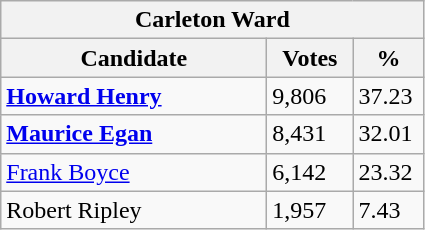<table class="wikitable">
<tr>
<th colspan="3">Carleton Ward</th>
</tr>
<tr>
<th style="width: 170px">Candidate</th>
<th style="width: 50px">Votes</th>
<th style="width: 40px">%</th>
</tr>
<tr>
<td><strong><a href='#'>Howard Henry</a></strong></td>
<td>9,806</td>
<td>37.23</td>
</tr>
<tr>
<td><strong><a href='#'>Maurice Egan</a></strong></td>
<td>8,431</td>
<td>32.01</td>
</tr>
<tr>
<td><a href='#'>Frank Boyce</a></td>
<td>6,142</td>
<td>23.32</td>
</tr>
<tr>
<td>Robert Ripley</td>
<td>1,957</td>
<td>7.43</td>
</tr>
</table>
